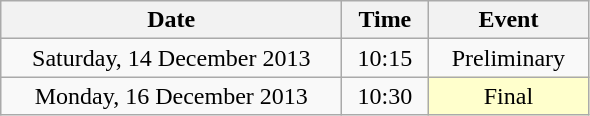<table class = "wikitable" style="text-align:center;">
<tr>
<th width=220>Date</th>
<th width=50>Time</th>
<th width=100>Event</th>
</tr>
<tr>
<td>Saturday, 14 December 2013</td>
<td>10:15</td>
<td>Preliminary</td>
</tr>
<tr>
<td>Monday, 16 December 2013</td>
<td>10:30</td>
<td bgcolor=ffffcc>Final</td>
</tr>
</table>
